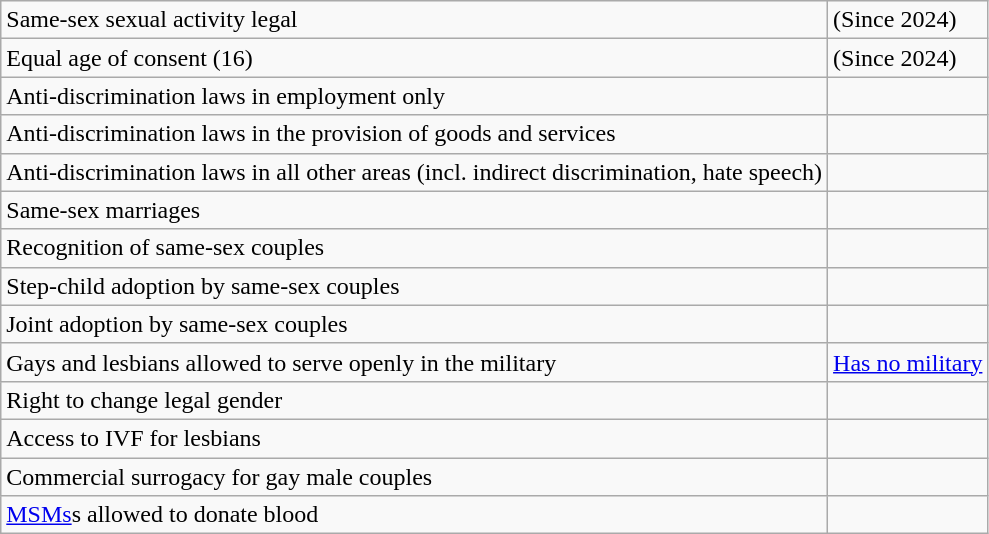<table class="wikitable">
<tr>
<td>Same-sex sexual activity legal</td>
<td> (Since 2024)</td>
</tr>
<tr>
<td>Equal age of consent (16)</td>
<td> (Since 2024)</td>
</tr>
<tr>
<td>Anti-discrimination laws in employment only</td>
<td></td>
</tr>
<tr>
<td>Anti-discrimination laws in the provision of goods and services</td>
<td></td>
</tr>
<tr>
<td>Anti-discrimination laws in all other areas (incl. indirect discrimination, hate speech)</td>
<td></td>
</tr>
<tr>
<td>Same-sex marriages</td>
<td></td>
</tr>
<tr>
<td>Recognition of same-sex couples</td>
<td></td>
</tr>
<tr>
<td>Step-child adoption by same-sex couples</td>
<td></td>
</tr>
<tr>
<td>Joint adoption by same-sex couples</td>
<td></td>
</tr>
<tr>
<td>Gays and lesbians allowed to serve openly in the military</td>
<td><a href='#'>Has no military</a></td>
</tr>
<tr>
<td>Right to change legal gender</td>
<td></td>
</tr>
<tr>
<td>Access to IVF for lesbians</td>
<td></td>
</tr>
<tr>
<td>Commercial surrogacy for gay male couples</td>
<td></td>
</tr>
<tr>
<td><a href='#'>MSMs</a>s allowed to donate blood</td>
<td></td>
</tr>
</table>
